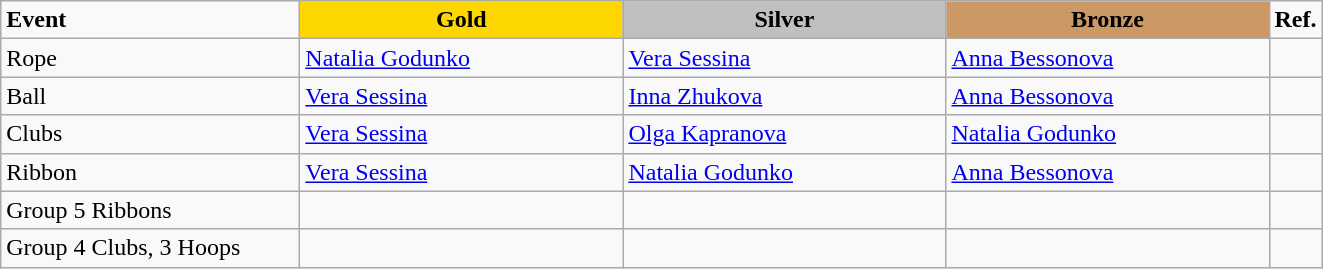<table class="wikitable">
<tr>
<td style="width:12em;"><strong>Event</strong></td>
<td style="text-align:center; background:gold; width:13em;"><strong>Gold</strong></td>
<td style="text-align:center; background:silver; width:13em;"><strong>Silver</strong></td>
<td style="text-align:center; background:#c96; width:13em;"><strong>Bronze</strong></td>
<td style="width:1em;"><strong>Ref.</strong></td>
</tr>
<tr>
<td>Rope</td>
<td> <a href='#'>Natalia Godunko</a></td>
<td> <a href='#'>Vera Sessina</a></td>
<td> <a href='#'>Anna Bessonova</a></td>
<td></td>
</tr>
<tr>
<td>Ball</td>
<td> <a href='#'>Vera Sessina</a></td>
<td> <a href='#'>Inna Zhukova</a></td>
<td> <a href='#'>Anna Bessonova</a></td>
<td></td>
</tr>
<tr>
<td>Clubs</td>
<td> <a href='#'>Vera Sessina</a></td>
<td> <a href='#'>Olga Kapranova</a></td>
<td> <a href='#'>Natalia Godunko</a></td>
<td></td>
</tr>
<tr>
<td>Ribbon</td>
<td> <a href='#'>Vera Sessina</a></td>
<td> <a href='#'>Natalia Godunko</a></td>
<td> <a href='#'>Anna Bessonova</a></td>
<td></td>
</tr>
<tr>
<td>Group 5 Ribbons</td>
<td></td>
<td></td>
<td></td>
<td></td>
</tr>
<tr>
<td>Group 4 Clubs, 3 Hoops</td>
<td></td>
<td></td>
<td></td>
<td></td>
</tr>
</table>
